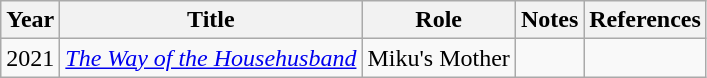<table class="wikitable">
<tr>
<th>Year</th>
<th>Title</th>
<th>Role</th>
<th>Notes</th>
<th>References</th>
</tr>
<tr>
<td>2021</td>
<td><em><a href='#'>The Way of the Househusband</a></em></td>
<td>Miku's Mother</td>
<td></td>
<td></td>
</tr>
</table>
